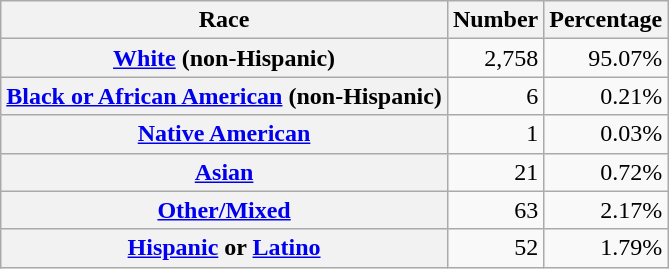<table class="wikitable" style="text-align:right">
<tr>
<th scope="col">Race</th>
<th scope="col">Number</th>
<th scope="col">Percentage</th>
</tr>
<tr>
<th scope="row"><a href='#'>White</a> (non-Hispanic)</th>
<td>2,758</td>
<td>95.07%</td>
</tr>
<tr>
<th scope="row"><a href='#'>Black or African American</a> (non-Hispanic)</th>
<td>6</td>
<td>0.21%</td>
</tr>
<tr>
<th scope="row"><a href='#'>Native American</a></th>
<td>1</td>
<td>0.03%</td>
</tr>
<tr>
<th scope="row"><a href='#'>Asian</a></th>
<td>21</td>
<td>0.72%</td>
</tr>
<tr>
<th scope="row"><a href='#'>Other/Mixed</a></th>
<td>63</td>
<td>2.17%</td>
</tr>
<tr>
<th scope="row"><a href='#'>Hispanic</a> or <a href='#'>Latino</a></th>
<td>52</td>
<td>1.79%</td>
</tr>
</table>
